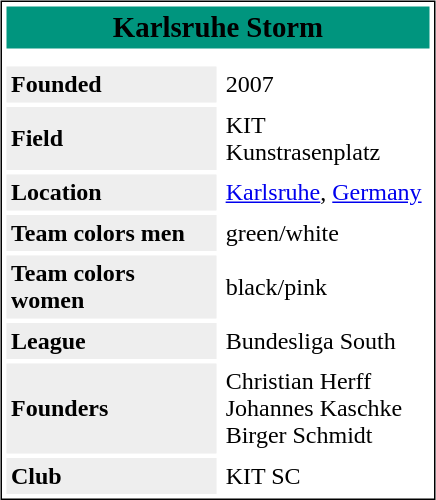<table style="margin:5px; border:1px solid #000000;" align=right cellpadding=3 cellspacing=3 width=290>
<tr align="center" bgcolor="#00957E">
<td colspan=2><span><big><strong>Karlsruhe Storm</strong></big></span></td>
</tr>
<tr bgcolor="#FFFFFF">
<td colspan=2><span><big></big></span></td>
</tr>
<tr bgcolor="#FFFFFF">
<td bgcolor="#eeeeee"><strong>Founded</strong></td>
<td>2007</td>
</tr>
<tr bgcolor="#FFFFFF">
<td bgcolor="#eeeeee"><strong>Field</strong></td>
<td>KIT Kunstrasenplatz</td>
</tr>
<tr bgcolor="#FFFFFF">
<td bgcolor="#eeeeee"><strong>Location</strong></td>
<td><a href='#'>Karlsruhe</a>, <a href='#'>Germany</a></td>
</tr>
<tr bgcolor="#FFFFFF">
<td bgcolor="#eeeeee"><strong>Team colors men</strong></td>
<td>green/white</td>
</tr>
<tr bgcolor="#FFFFFF">
<td bgcolor="#eeeeee"><strong>Team colors women</strong></td>
<td>black/pink</td>
</tr>
<tr bgcolor="#FFFFFF">
<td bgcolor="#eeeeee"><strong>League</strong></td>
<td>Bundesliga South</td>
</tr>
<tr bgcolor="#FFFFFF">
<td bgcolor="#eeeeee"><strong>Founders</strong></td>
<td>Christian Herff<br>Johannes Kaschke<br>Birger Schmidt</td>
</tr>
<tr bgcolor="#FFFFFF">
<td bgcolor="#eeeeee"><strong>Club</strong></td>
<td>KIT SC</td>
</tr>
</table>
